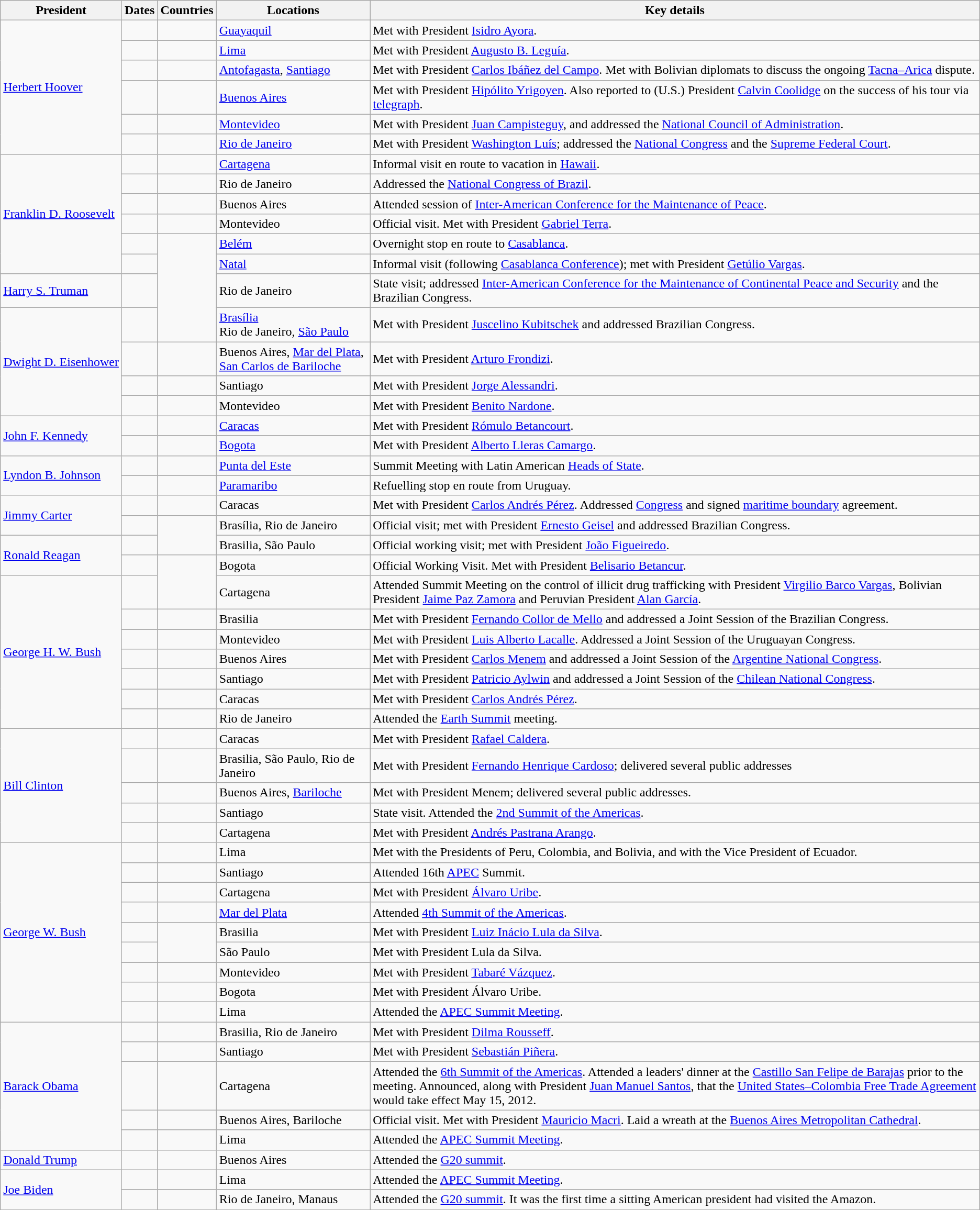<table class="wikitable sortable">
<tr>
<th>President</th>
<th>Dates</th>
<th>Countries</th>
<th>Locations</th>
<th>Key details</th>
</tr>
<tr>
<td rowspan=6><a href='#'>Herbert Hoover</a></td>
<td></td>
<td></td>
<td><a href='#'>Guayaquil</a></td>
<td>Met with President <a href='#'>Isidro Ayora</a>.</td>
</tr>
<tr>
<td></td>
<td></td>
<td><a href='#'>Lima</a></td>
<td>Met with President <a href='#'>Augusto B. Leguía</a>.</td>
</tr>
<tr>
<td></td>
<td></td>
<td><a href='#'>Antofagasta</a>, <a href='#'>Santiago</a></td>
<td>Met with President <a href='#'>Carlos Ibáñez del Campo</a>. Met with Bolivian diplomats to discuss the ongoing <a href='#'>Tacna–Arica</a> dispute.</td>
</tr>
<tr>
<td></td>
<td></td>
<td><a href='#'>Buenos Aires</a></td>
<td>Met with President <a href='#'>Hipólito Yrigoyen</a>. Also reported to (U.S.) President <a href='#'>Calvin Coolidge</a> on the success of his tour via <a href='#'>telegraph</a>.</td>
</tr>
<tr>
<td></td>
<td></td>
<td><a href='#'>Montevideo</a></td>
<td>Met with President  <a href='#'>Juan Campisteguy</a>, and addressed the <a href='#'>National Council of Administration</a>.</td>
</tr>
<tr>
<td></td>
<td></td>
<td><a href='#'>Rio de Janeiro</a></td>
<td>Met with President <a href='#'>Washington Luís</a>; addressed the <a href='#'>National Congress</a> and the <a href='#'>Supreme Federal Court</a>.</td>
</tr>
<tr>
<td rowspan=6><a href='#'>Franklin D. Roosevelt</a></td>
<td></td>
<td></td>
<td><a href='#'>Cartagena</a></td>
<td>Informal visit en route to vacation in <a href='#'>Hawaii</a>.</td>
</tr>
<tr>
<td></td>
<td></td>
<td>Rio de Janeiro</td>
<td>Addressed the <a href='#'>National Congress of Brazil</a>.</td>
</tr>
<tr>
<td nowrap></td>
<td></td>
<td>Buenos Aires</td>
<td>Attended session of <a href='#'>Inter-American Conference for the Maintenance of Peace</a>.</td>
</tr>
<tr>
<td></td>
<td></td>
<td>Montevideo</td>
<td>Official visit. Met with President <a href='#'>Gabriel Terra</a>.</td>
</tr>
<tr>
<td></td>
<td rowspan=4></td>
<td><a href='#'>Belém</a></td>
<td>Overnight stop en route to <a href='#'>Casablanca</a>.</td>
</tr>
<tr>
<td></td>
<td><a href='#'>Natal</a></td>
<td>Informal visit (following <a href='#'>Casablanca Conference</a>); met with President <a href='#'>Getúlio Vargas</a>.</td>
</tr>
<tr>
<td><a href='#'>Harry S. Truman</a></td>
<td></td>
<td>Rio de Janeiro</td>
<td>State visit; addressed <a href='#'>Inter-American Conference for the Maintenance of Continental Peace and Security</a> and the Brazilian Congress.</td>
</tr>
<tr>
<td nowrap rowspan=4><a href='#'>Dwight D. Eisenhower</a></td>
<td></td>
<td><a href='#'>Brasília</a><br>Rio de Janeiro, <a href='#'>São Paulo</a></td>
<td>Met with President <a href='#'>Juscelino Kubitschek</a> and addressed Brazilian Congress.</td>
</tr>
<tr>
<td></td>
<td></td>
<td>Buenos Aires, <a href='#'>Mar del Plata</a>, <a href='#'>San Carlos de Bariloche</a></td>
<td>Met with President <a href='#'>Arturo Frondizi</a>.</td>
</tr>
<tr>
<td></td>
<td></td>
<td>Santiago</td>
<td>Met with President <a href='#'>Jorge Alessandri</a>.</td>
</tr>
<tr>
<td></td>
<td></td>
<td>Montevideo</td>
<td>Met with President <a href='#'>Benito Nardone</a>.</td>
</tr>
<tr>
<td rowspan=2><a href='#'>John F. Kennedy</a></td>
<td></td>
<td nowrap></td>
<td><a href='#'>Caracas</a></td>
<td>Met with President <a href='#'>Rómulo Betancourt</a>.</td>
</tr>
<tr>
<td></td>
<td></td>
<td><a href='#'>Bogota</a></td>
<td>Met with President <a href='#'>Alberto Lleras Camargo</a>.</td>
</tr>
<tr>
<td rowspan=2><a href='#'>Lyndon B. Johnson</a></td>
<td></td>
<td></td>
<td><a href='#'>Punta del Este</a></td>
<td>Summit Meeting with Latin American <a href='#'>Heads of State</a>.</td>
</tr>
<tr>
<td></td>
<td></td>
<td><a href='#'>Paramaribo</a></td>
<td>Refuelling stop en route from Uruguay.</td>
</tr>
<tr>
<td rowspan=2><a href='#'>Jimmy Carter</a></td>
<td></td>
<td></td>
<td>Caracas</td>
<td>Met with President <a href='#'>Carlos Andrés Pérez</a>. Addressed <a href='#'>Congress</a> and signed <a href='#'>maritime boundary</a> agreement.</td>
</tr>
<tr>
<td></td>
<td rowspan=2></td>
<td>Brasília, Rio de Janeiro</td>
<td>Official visit; met with President <a href='#'>Ernesto Geisel</a> and addressed Brazilian Congress.</td>
</tr>
<tr>
<td rowspan=2><a href='#'>Ronald Reagan</a></td>
<td></td>
<td>Brasilia, São Paulo</td>
<td>Official working visit; met with President <a href='#'>João Figueiredo</a>.</td>
</tr>
<tr>
<td></td>
<td rowspan=2></td>
<td>Bogota</td>
<td>Official Working Visit. Met with President <a href='#'>Belisario Betancur</a>.</td>
</tr>
<tr>
<td rowspan=7><a href='#'>George H. W. Bush</a></td>
<td></td>
<td>Cartagena</td>
<td>Attended Summit Meeting on the control of illicit drug trafficking with President <a href='#'>Virgilio Barco Vargas</a>, Bolivian President <a href='#'>Jaime Paz Zamora</a> and Peruvian President <a href='#'>Alan García</a>.</td>
</tr>
<tr>
<td></td>
<td></td>
<td>Brasilia</td>
<td>Met with President <a href='#'>Fernando Collor de Mello</a> and addressed a Joint Session of the Brazilian Congress.</td>
</tr>
<tr>
<td></td>
<td></td>
<td>Montevideo</td>
<td>Met with President <a href='#'>Luis Alberto Lacalle</a>. Addressed a Joint Session of the Uruguayan Congress.</td>
</tr>
<tr>
<td></td>
<td></td>
<td>Buenos Aires</td>
<td>Met with President <a href='#'>Carlos Menem</a> and addressed a Joint Session of the <a href='#'>Argentine National Congress</a>.</td>
</tr>
<tr>
<td></td>
<td></td>
<td>Santiago</td>
<td>Met with President <a href='#'>Patricio Aylwin</a> and addressed a Joint Session of the <a href='#'>Chilean National Congress</a>.</td>
</tr>
<tr>
<td></td>
<td></td>
<td>Caracas</td>
<td>Met with President <a href='#'>Carlos Andrés Pérez</a>.</td>
</tr>
<tr>
<td></td>
<td></td>
<td>Rio de Janeiro</td>
<td>Attended the <a href='#'>Earth Summit</a> meeting.</td>
</tr>
<tr>
<td rowspan=5><a href='#'>Bill Clinton</a></td>
<td></td>
<td></td>
<td>Caracas</td>
<td>Met with President <a href='#'>Rafael Caldera</a>.</td>
</tr>
<tr>
<td></td>
<td></td>
<td>Brasilia, São Paulo, Rio de Janeiro</td>
<td>Met with President <a href='#'>Fernando Henrique Cardoso</a>; delivered several public addresses</td>
</tr>
<tr>
<td></td>
<td></td>
<td>Buenos Aires, <a href='#'>Bariloche</a></td>
<td>Met with President Menem; delivered several public addresses.</td>
</tr>
<tr>
<td></td>
<td></td>
<td>Santiago</td>
<td>State visit. Attended the <a href='#'>2nd Summit of the Americas</a>.</td>
</tr>
<tr>
<td></td>
<td></td>
<td>Cartagena</td>
<td>Met with President <a href='#'>Andrés Pastrana Arango</a>.</td>
</tr>
<tr>
<td rowspan=9><a href='#'>George W. Bush</a></td>
<td></td>
<td></td>
<td>Lima</td>
<td>Met with the Presidents of Peru, Colombia, and Bolivia, and with the Vice President of Ecuador.</td>
</tr>
<tr>
<td></td>
<td></td>
<td>Santiago</td>
<td>Attended 16th <a href='#'>APEC</a> Summit.</td>
</tr>
<tr>
<td></td>
<td></td>
<td>Cartagena</td>
<td>Met with President <a href='#'>Álvaro Uribe</a>.</td>
</tr>
<tr>
<td></td>
<td></td>
<td><a href='#'>Mar del Plata</a></td>
<td>Attended <a href='#'>4th Summit of the Americas</a>.</td>
</tr>
<tr>
<td></td>
<td rowspan=2></td>
<td>Brasilia</td>
<td>Met with President <a href='#'>Luiz Inácio Lula da Silva</a>.</td>
</tr>
<tr>
<td></td>
<td>São Paulo</td>
<td>Met with President Lula da Silva.</td>
</tr>
<tr>
<td></td>
<td></td>
<td>Montevideo</td>
<td>Met with President <a href='#'>Tabaré Vázquez</a>.</td>
</tr>
<tr>
<td></td>
<td></td>
<td>Bogota</td>
<td>Met with President Álvaro Uribe.</td>
</tr>
<tr>
<td></td>
<td></td>
<td>Lima</td>
<td>Attended the <a href='#'>APEC Summit Meeting</a>.</td>
</tr>
<tr>
<td rowspan=5><a href='#'>Barack Obama</a></td>
<td></td>
<td></td>
<td>Brasilia, Rio de Janeiro</td>
<td>Met with President <a href='#'>Dilma Rousseff</a>.</td>
</tr>
<tr>
<td></td>
<td></td>
<td>Santiago</td>
<td>Met with President <a href='#'>Sebastián Piñera</a>.</td>
</tr>
<tr>
<td></td>
<td></td>
<td>Cartagena</td>
<td>Attended the <a href='#'>6th Summit of the Americas</a>. Attended a leaders' dinner at the <a href='#'>Castillo San Felipe de Barajas</a> prior to the meeting. Announced, along with President <a href='#'>Juan Manuel Santos</a>, that the <a href='#'>United States–Colombia Free Trade Agreement</a> would take effect May 15, 2012.</td>
</tr>
<tr>
<td></td>
<td></td>
<td>Buenos Aires, Bariloche</td>
<td>Official visit. Met with President <a href='#'>Mauricio Macri</a>. Laid a wreath at the <a href='#'>Buenos Aires Metropolitan Cathedral</a>.</td>
</tr>
<tr>
<td></td>
<td></td>
<td>Lima</td>
<td>Attended the <a href='#'>APEC Summit Meeting</a>.</td>
</tr>
<tr>
<td><a href='#'>Donald Trump</a></td>
<td></td>
<td></td>
<td>Buenos Aires</td>
<td>Attended the <a href='#'>G20 summit</a>.</td>
</tr>
<tr>
<td rowspan=2><a href='#'>Joe Biden</a></td>
<td></td>
<td></td>
<td>Lima</td>
<td>Attended the <a href='#'>APEC Summit Meeting</a>.</td>
</tr>
<tr>
<td></td>
<td></td>
<td>Rio de Janeiro, Manaus</td>
<td>Attended the <a href='#'>G20 summit</a>. It was the first time a sitting American president had visited the Amazon.</td>
</tr>
</table>
